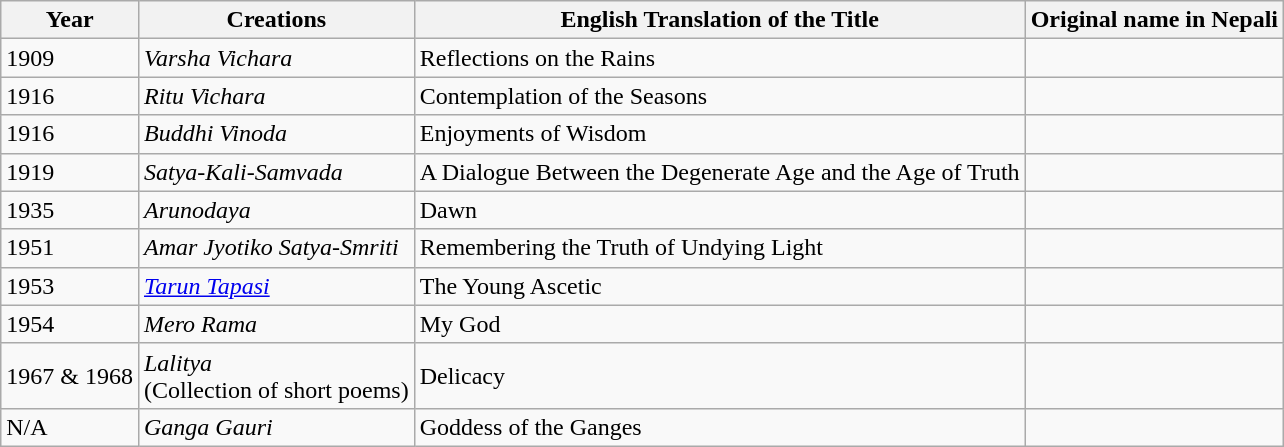<table class="wikitable sortable">
<tr>
<th>Year</th>
<th>Creations</th>
<th>English Translation of the Title</th>
<th>Original name in Nepali</th>
</tr>
<tr Lalitya (Delicacy), published in two volumes in 1967 and 1968>
<td>1909</td>
<td><em>Varsha Vichara</em></td>
<td>Reflections on the Rains</td>
<td></td>
</tr>
<tr>
<td>1916</td>
<td><em>Ritu Vichara</em></td>
<td>Contemplation of the Seasons</td>
<td></td>
</tr>
<tr>
<td>1916</td>
<td><em>Buddhi Vinoda</em></td>
<td>Enjoyments of Wisdom</td>
<td></td>
</tr>
<tr>
<td>1919</td>
<td><em>Satya-Kali-Samvada</em></td>
<td>A Dialogue Between the Degenerate Age and the Age of Truth</td>
<td></td>
</tr>
<tr>
<td>1935</td>
<td><em>Arunodaya</em></td>
<td>Dawn</td>
<td></td>
</tr>
<tr>
<td>1951</td>
<td><em>Amar Jyotiko Satya-Smriti</em></td>
<td>Remembering the Truth of Undying Light</td>
<td></td>
</tr>
<tr>
<td>1953</td>
<td><em><a href='#'>Tarun Tapasi</a></em></td>
<td>The Young Ascetic</td>
<td></td>
</tr>
<tr>
<td>1954</td>
<td><em> Mero Rama</em></td>
<td>My God</td>
<td></td>
</tr>
<tr>
<td>1967 & 1968</td>
<td><em>Lalitya</em><br>(Collection of short poems)</td>
<td>Delicacy</td>
<td></td>
</tr>
<tr>
<td>N/A</td>
<td><em>Ganga Gauri</em></td>
<td>Goddess of the Ganges</td>
<td></td>
</tr>
</table>
